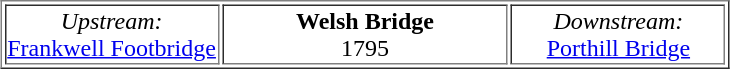<table align="center" border="1">
<tr>
<td width="30%" align="center"><em>Upstream:</em><br><a href='#'>Frankwell Footbridge</a><br></td>
<td width="40%" align="center"><strong>Welsh Bridge</strong><br>1795</td>
<td width="30%" align="center"><em>Downstream:</em><br><a href='#'>Porthill Bridge</a></td>
</tr>
</table>
